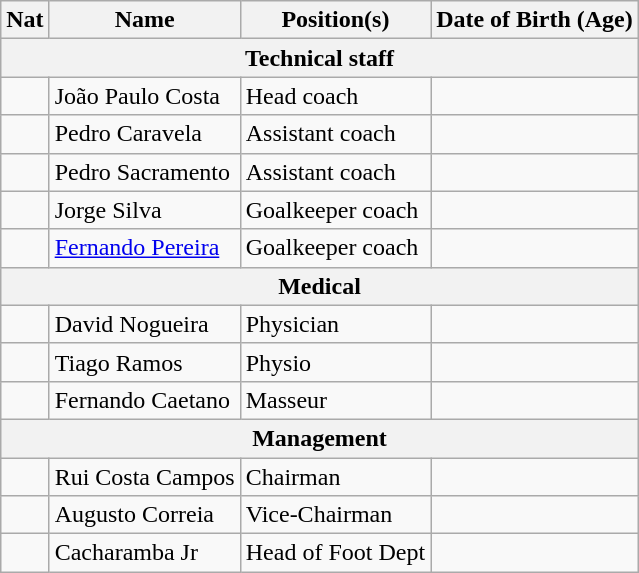<table class="wikitable ve-ce-branchNode ve-ce-tableNode">
<tr>
<th>Nat</th>
<th>Name</th>
<th>Position(s)</th>
<th>Date of Birth (Age)</th>
</tr>
<tr>
<th colspan="4">Technical staff</th>
</tr>
<tr>
<td></td>
<td>João Paulo Costa</td>
<td>Head coach</td>
<td></td>
</tr>
<tr>
<td></td>
<td>Pedro Caravela</td>
<td>Assistant coach</td>
<td></td>
</tr>
<tr>
<td></td>
<td>Pedro Sacramento</td>
<td>Assistant coach</td>
<td></td>
</tr>
<tr>
<td></td>
<td>Jorge Silva</td>
<td>Goalkeeper coach</td>
<td></td>
</tr>
<tr>
<td></td>
<td><a href='#'>Fernando Pereira</a></td>
<td>Goalkeeper coach</td>
<td></td>
</tr>
<tr>
<th colspan="4">Medical</th>
</tr>
<tr>
<td></td>
<td>David Nogueira</td>
<td>Physician</td>
<td></td>
</tr>
<tr>
<td></td>
<td>Tiago Ramos</td>
<td>Physio</td>
<td></td>
</tr>
<tr>
<td></td>
<td>Fernando Caetano</td>
<td>Masseur</td>
<td></td>
</tr>
<tr>
<th colspan="4">Management</th>
</tr>
<tr>
<td></td>
<td>Rui Costa Campos</td>
<td>Chairman</td>
<td></td>
</tr>
<tr>
<td></td>
<td>Augusto Correia</td>
<td>Vice-Chairman</td>
<td></td>
</tr>
<tr>
<td></td>
<td>Cacharamba Jr</td>
<td>Head of Foot Dept</td>
<td></td>
</tr>
</table>
